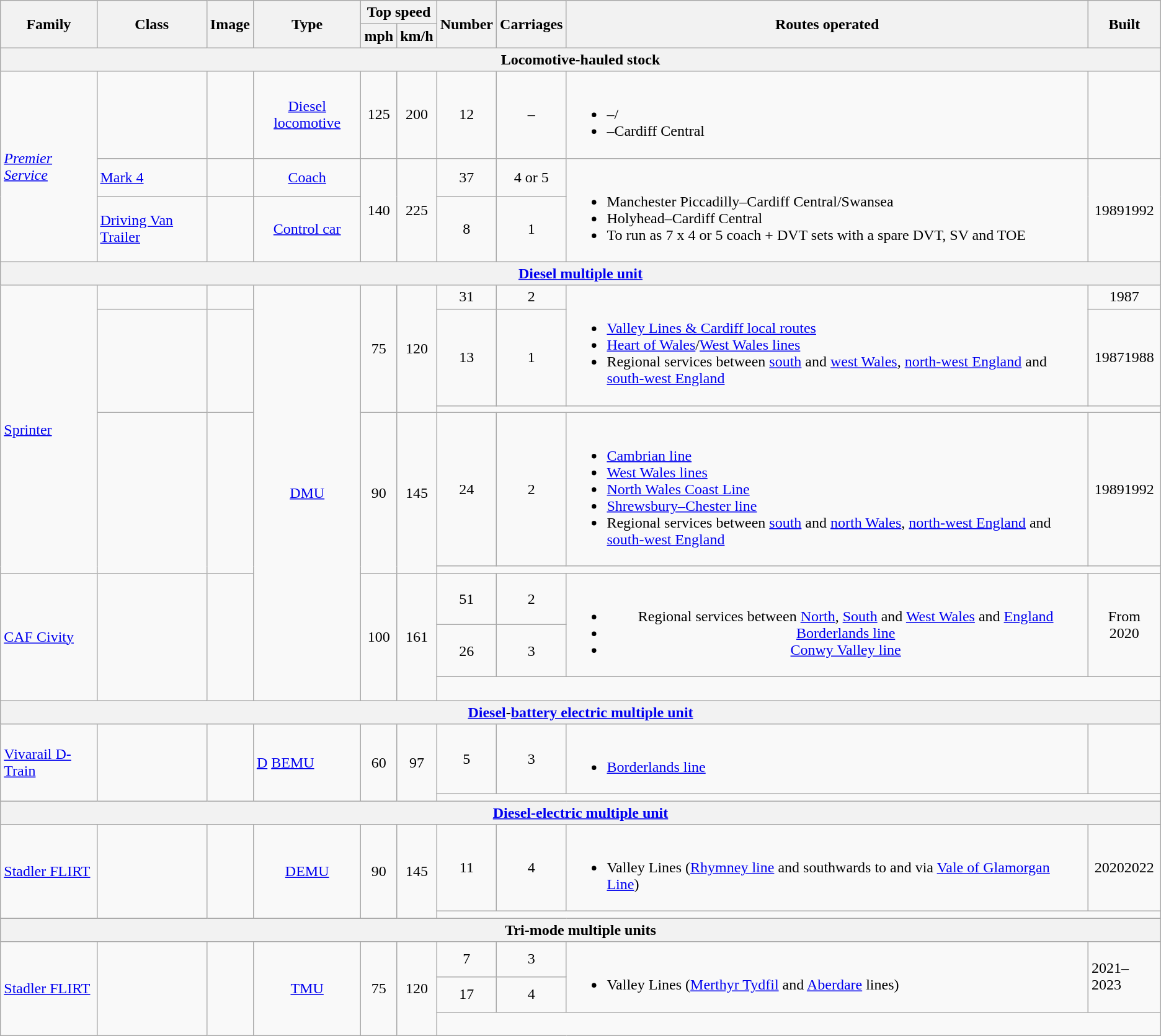<table class="wikitable">
<tr style="background:#f9f9f9;">
<th rowspan="2">Family</th>
<th rowspan="2">Class</th>
<th rowspan="2">Image</th>
<th rowspan="2">Type</th>
<th colspan="2">Top speed</th>
<th rowspan="2">Number</th>
<th rowspan="2">Carriages</th>
<th rowspan="2">Routes operated</th>
<th rowspan="2">Built</th>
</tr>
<tr style="background:#f9f9f9;">
<th>mph</th>
<th>km/h</th>
</tr>
<tr>
<th colspan="10">Locomotive-hauled stock</th>
</tr>
<tr>
<td rowspan="3"><em><a href='#'>Premier Service</a></em></td>
<td></td>
<td></td>
<td align="center"><a href='#'>Diesel locomotive</a></td>
<td align="center">125</td>
<td align="center">200</td>
<td align="center">12</td>
<td align="center">–</td>
<td><br><ul><li>–/</li><li>–Cardiff Central</li></ul></td>
<td align=center></td>
</tr>
<tr>
<td><a href='#'>Mark 4</a></td>
<td></td>
<td align="center"><a href='#'>Coach</a></td>
<td rowspan="2" align="center">140</td>
<td rowspan="2" align="center">225</td>
<td align="center">37</td>
<td align="center">4 or 5</td>
<td rowspan="2"><br><ul><li>Manchester Piccadilly–Cardiff Central/Swansea</li><li>Holyhead–Cardiff Central</li><li>To run as 7 x 4 or 5 coach + DVT sets with a spare DVT, SV and TOE</li></ul></td>
<td rowspan="2" align="center">19891992</td>
</tr>
<tr>
<td><a href='#'>Driving Van Trailer</a></td>
<td></td>
<td align="center"><a href='#'>Control car</a></td>
<td align="center">8</td>
<td align="center">1</td>
</tr>
<tr>
<th colspan="10"><a href='#'>Diesel multiple unit</a></th>
</tr>
<tr>
<td rowspan="5"><a href='#'>Sprinter</a></td>
<td></td>
<td></td>
<td rowspan="8" style="text-align: center;"><a href='#'>DMU</a></td>
<td rowspan="3" align="center">75</td>
<td rowspan="3" align="center">120</td>
<td align="center">31</td>
<td align="center">2</td>
<td rowspan="2"><br><ul><li><a href='#'>Valley Lines & Cardiff local routes</a></li><li><a href='#'>Heart of Wales</a>/<a href='#'>West Wales lines</a></li><li>Regional services between <a href='#'>south</a> and <a href='#'>west Wales</a>, <a href='#'>north-west England</a> and <a href='#'>south-west England</a></li></ul></td>
<td align="center">1987</td>
</tr>
<tr>
<td rowspan="2"></td>
<td rowspan="2"></td>
<td align="center">13</td>
<td align="center">1</td>
<td align="center">19871988</td>
</tr>
<tr>
<td colspan="4"></td>
</tr>
<tr>
<td rowspan=2></td>
<td rowspan=2></td>
<td rowspan="2" align="center">90</td>
<td rowspan="2" align="center">145</td>
<td align="center">24</td>
<td align="center">2</td>
<td><br><ul><li><a href='#'>Cambrian line</a></li><li><a href='#'>West Wales lines</a></li><li><a href='#'>North Wales Coast Line</a></li><li><a href='#'>Shrewsbury–Chester line</a></li><li>Regional services between <a href='#'>south</a> and <a href='#'>north Wales</a>, <a href='#'>north-west England</a> and <a href='#'>south-west England</a></li></ul></td>
<td align="center">19891992</td>
</tr>
<tr>
<td colspan="4"></td>
</tr>
<tr>
<td rowspan="3"><a href='#'>CAF Civity</a></td>
<td rowspan="3"></td>
<td rowspan="3"></td>
<td rowspan="3" align="center">100</td>
<td rowspan="3" align="center">161</td>
<td align="center">51</td>
<td align="center">2</td>
<td rowspan="2" align="center"><br><ul><li>Regional services between <a href='#'>North</a>, <a href='#'>South</a> and <a href='#'>West Wales</a> and <a href='#'>England</a></li><li><a href='#'>Borderlands line</a></li><li><a href='#'>Conwy Valley line</a></li></ul></td>
<td rowspan="2" align="center">From 2020</td>
</tr>
<tr>
<td align="center">26</td>
<td align="center">3</td>
</tr>
<tr>
<td colspan="4"><br></td>
</tr>
<tr>
<th colspan="10"><a href='#'>Diesel</a>-<a href='#'>battery electric multiple unit</a></th>
</tr>
<tr>
<td rowspan="2"><a href='#'>Vivarail D-Train</a></td>
<td rowspan="2"></td>
<td rowspan="2"></td>
<td rowspan="2"><a href='#'>D</a> <a href='#'>BEMU</a></td>
<td rowspan="2" align="center">60</td>
<td rowspan="2" align="center">97</td>
<td align="center">5</td>
<td align="center">3</td>
<td><br><ul><li><a href='#'>Borderlands line</a></li></ul></td>
<td></td>
</tr>
<tr>
<td colspan="4"></td>
</tr>
<tr>
<th colspan="10"><a href='#'>Diesel-electric multiple unit</a></th>
</tr>
<tr>
<td rowspan="2"><a href='#'>Stadler FLIRT</a></td>
<td rowspan="2"></td>
<td rowspan="2"></td>
<td rowspan="2" align="center"><a href='#'>DEMU</a></td>
<td rowspan="2" align="center">90</td>
<td rowspan="2" align="center">145</td>
<td align="center">11</td>
<td align="center">4</td>
<td><br><ul><li>Valley Lines (<a href='#'>Rhymney line</a> and southwards to  and  via <a href='#'>Vale of Glamorgan Line</a>)</li></ul></td>
<td align=center>20202022</td>
</tr>
<tr>
<td colspan="4"></td>
</tr>
<tr>
<th colspan="10">Tri-mode multiple units</th>
</tr>
<tr>
<td rowspan="3"><a href='#'>Stadler FLIRT</a></td>
<td rowspan="3"></td>
<td rowspan="3"></td>
<td rowspan="3" align="center"><a href='#'>TMU</a></td>
<td rowspan="3" align="center">75</td>
<td rowspan="3" align="center">120</td>
<td align=center>7</td>
<td align=center>3</td>
<td rowspan="2"><br><ul><li>Valley Lines (<a href='#'>Merthyr Tydfil</a> and <a href='#'>Aberdare</a> lines)</li></ul></td>
<td rowspan="2">2021–2023</td>
</tr>
<tr>
<td align=center>17</td>
<td align=center>4</td>
</tr>
<tr>
<td colspan="4"><br></td>
</tr>
</table>
